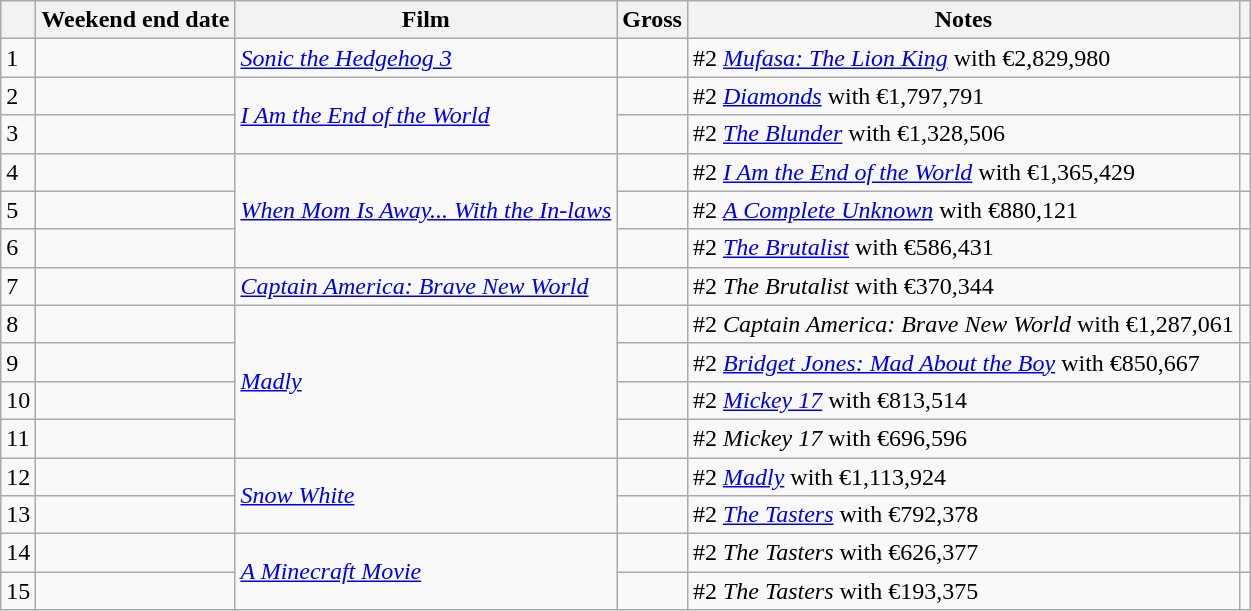<table class="wikitable sortable">
<tr>
<th></th>
<th>Weekend end date</th>
<th>Film</th>
<th>Gross</th>
<th class="unsortable">Notes</th>
<th class="unsortable"></th>
</tr>
<tr>
<td>1</td>
<td></td>
<td><em><a href='#'>Sonic the Hedgehog 3</a></em></td>
<td></td>
<td>#2 <em><a href='#'>Mufasa: The Lion King</a></em> with €2,829,980</td>
<td></td>
</tr>
<tr>
<td>2</td>
<td></td>
<td rowspan =2><em><a href='#'>I Am the End of the World</a></em></td>
<td></td>
<td>#2 <em><a href='#'>Diamonds</a></em>  with €1,797,791</td>
<td></td>
</tr>
<tr>
<td>3</td>
<td></td>
<td></td>
<td>#2 <em><a href='#'>The Blunder</a></em> with €1,328,506</td>
<td></td>
</tr>
<tr>
<td>4</td>
<td></td>
<td rowspan="3"><em><a href='#'>When Mom Is Away... With the In-laws</a></em></td>
<td></td>
<td>#2 <em><a href='#'>I Am the End of the World</a></em> with €1,365,429</td>
<td></td>
</tr>
<tr>
<td>5</td>
<td></td>
<td></td>
<td>#2 <em><a href='#'>A Complete Unknown</a></em> with €880,121</td>
<td></td>
</tr>
<tr>
<td>6</td>
<td></td>
<td></td>
<td>#2 <em><a href='#'>The Brutalist</a></em> with €586,431</td>
<td></td>
</tr>
<tr>
<td>7</td>
<td></td>
<td><em><a href='#'>Captain America: Brave New World</a></em></td>
<td></td>
<td>#2 <em>The Brutalist</em> with €370,344</td>
<td></td>
</tr>
<tr>
<td>8</td>
<td></td>
<td rowspan="4"><em><a href='#'>Madly</a></em></td>
<td></td>
<td>#2 <em>Captain America: Brave New World</em> with €1,287,061</td>
<td></td>
</tr>
<tr>
<td>9</td>
<td></td>
<td></td>
<td>#2 <em><a href='#'>Bridget Jones: Mad About the Boy</a></em> with €850,667</td>
<td></td>
</tr>
<tr>
<td>10</td>
<td></td>
<td></td>
<td>#2 <em><a href='#'>Mickey 17</a></em> with €813,514</td>
<td></td>
</tr>
<tr>
<td>11</td>
<td></td>
<td></td>
<td>#2 <em>Mickey 17</em> with €696,596</td>
<td></td>
</tr>
<tr>
<td>12</td>
<td></td>
<td rowspan =2><em><a href='#'>Snow White</a></em></td>
<td></td>
<td>#2 <em><a href='#'>Madly</a></em> with €1,113,924</td>
<td></td>
</tr>
<tr>
<td>13</td>
<td></td>
<td></td>
<td>#2 <em><a href='#'>The Tasters</a></em> with €792,378</td>
<td></td>
</tr>
<tr>
<td>14</td>
<td></td>
<td rowspan="2"><em><a href='#'>A Minecraft Movie</a></em></td>
<td></td>
<td>#2 <em>The Tasters</em> with €626,377</td>
<td></td>
</tr>
<tr>
<td>15</td>
<td></td>
<td></td>
<td>#2 <em>The Tasters</em> with €193,375</td>
<td></td>
</tr>
</table>
